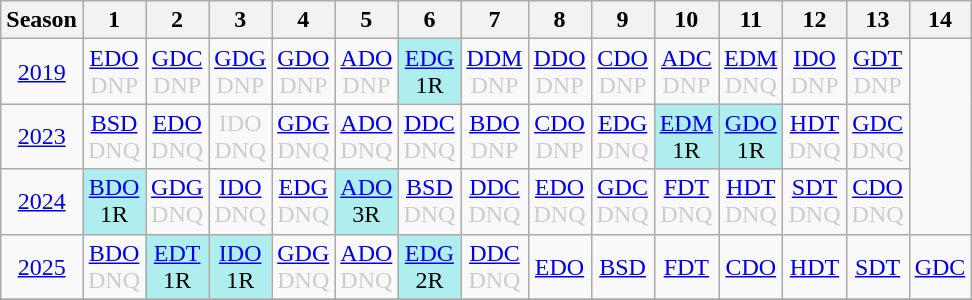<table class="wikitable" style="width:50%; margin:0">
<tr>
<th>Season</th>
<th>1</th>
<th>2</th>
<th>3</th>
<th>4</th>
<th>5</th>
<th>6</th>
<th>7</th>
<th>8</th>
<th>9</th>
<th>10</th>
<th>11</th>
<th>12</th>
<th>13</th>
<th>14</th>
</tr>
<tr>
<td style="text-align:center;"background:#efefef;"><a href='#'>2019</a></td>
<td style="text-align:center; color:#ccc;"><a href='#'>EDO</a><br>DNP</td>
<td style="text-align:center; color:#ccc;"><a href='#'>GDC</a><br>DNP</td>
<td style="text-align:center; color:#ccc;"><a href='#'>GDG</a><br>DNP</td>
<td style="text-align:center; color:#ccc;"><a href='#'>GDO</a><br>DNP</td>
<td style="text-align:center; color:#ccc;"><a href='#'>ADO</a><br>DNP</td>
<td style="text-align:center; background:#afeeee;"><a href='#'>EDG</a><br>1R</td>
<td style="text-align:center; color:#ccc;"><a href='#'>DDM</a><br>DNP</td>
<td style="text-align:center; color:#ccc;"><a href='#'>DDO</a><br>DNP</td>
<td style="text-align:center; color:#ccc;"><a href='#'>CDO</a><br>DNP</td>
<td style="text-align:center; color:#ccc;"><a href='#'>ADC</a><br>DNP</td>
<td style="text-align:center; color:#ccc;"><a href='#'>EDM</a><br>DNQ</td>
<td style="text-align:center; color:#ccc;"><a href='#'>IDO</a><br>DNP</td>
<td style="text-align:center; color:#ccc;"><a href='#'>GDT</a><br>DNP</td>
</tr>
<tr>
<td style="text-align:center;"background:#efefef;"><a href='#'>2023</a></td>
<td style="text-align:center; color:#ccc;"><a href='#'>BSD</a><br>DNQ</td>
<td style="text-align:center; color:#ccc;"><a href='#'>EDO</a><br>DNQ</td>
<td style="text-align:center; color:#ccc;">IDO<br>DNQ</td>
<td style="text-align:center; color:#ccc;"><a href='#'>GDG</a><br>DNQ</td>
<td style="text-align:center; color:#ccc;"><a href='#'>ADO</a><br>DNQ</td>
<td style="text-align:center; color:#ccc;"><a href='#'>DDC</a><br>DNQ</td>
<td style="text-align:center; color:#ccc;"><a href='#'>BDO</a><br>DNP</td>
<td style="text-align:center; color:#ccc;"><a href='#'>CDO</a><br>DNP</td>
<td style="text-align:center; color:#ccc;"><a href='#'>EDG</a><br>DNQ</td>
<td style="text-align:center; background:#afeeee;"><a href='#'>EDM</a><br>1R</td>
<td style="text-align:center; background:#afeeee;"><a href='#'>GDO</a><br>1R</td>
<td style="text-align:center; color:#ccc;"><a href='#'>HDT</a><br>DNQ</td>
<td style="text-align:center; color:#ccc;"><a href='#'>GDC</a><br>DNQ</td>
</tr>
<tr>
<td style="text-align:center;"background:#efefef;"><a href='#'>2024</a></td>
<td style="text-align:center; background:#afeeee;"><a href='#'>BDO</a><br>1R</td>
<td style="text-align:center; color:#ccc;"><a href='#'>GDG</a><br>DNQ</td>
<td style="text-align:center; color:#ccc;"><a href='#'>IDO</a><br>DNQ</td>
<td style="text-align:center; color:#ccc;"><a href='#'>EDG</a><br>DNQ</td>
<td style="text-align:center; background:#afeeee;"><a href='#'>ADO</a><br>3R</td>
<td style="text-align:center; color:#ccc;"><a href='#'>BSD</a><br>DNQ</td>
<td style="text-align:center; color:#ccc;"><a href='#'>DDC</a><br>DNQ</td>
<td style="text-align:center; color:#ccc;"><a href='#'>EDO</a><br>DNQ</td>
<td style="text-align:center; color:#ccc;"><a href='#'>GDC</a><br>DNQ</td>
<td style="text-align:center; color:#ccc;"><a href='#'>FDT</a><br>DNQ</td>
<td style="text-align:center; color:#ccc;"><a href='#'>HDT</a><br>DNQ</td>
<td style="text-align:center; color:#ccc;"><a href='#'>SDT</a><br>DNQ</td>
<td style="text-align:center; color:#ccc;"><a href='#'>CDO</a><br>DNQ</td>
</tr>
<tr>
<td style="text-align:center;"background:#efefef;"><a href='#'>2025</a></td>
<td style="text-align:center; color:#ccc;"><a href='#'>BDO</a><br>DNQ</td>
<td style="text-align:center; background:#afeeee;"><a href='#'>EDT</a><br>1R</td>
<td style="text-align:center; background:#afeeee;"><a href='#'>IDO</a><br>1R</td>
<td style="text-align:center; color:#ccc;"><a href='#'>GDG</a><br>DNQ</td>
<td style="text-align:center; color:#ccc;"><a href='#'>ADO</a><br>DNQ</td>
<td style="text-align:center; background:#afeeee;"><a href='#'>EDG</a><br>2R</td>
<td style="text-align:center; color:#ccc;"><a href='#'>DDC</a><br>DNQ</td>
<td style="text-align:center; color:#ccc;"><a href='#'>EDO</a><br></td>
<td style="text-align:center; color:#ccc;"><a href='#'>BSD</a><br></td>
<td style="text-align:center; color:#ccc;"><a href='#'>FDT</a><br></td>
<td style="text-align:center; color:#ccc;"><a href='#'>CDO</a><br></td>
<td style="text-align:center; color:#ccc;"><a href='#'>HDT</a><br></td>
<td style="text-align:center; color:#ccc;"><a href='#'>SDT</a><br></td>
<td style="text-align:center; color:#ccc;"><a href='#'>GDC</a><br></td>
</tr>
<tr>
</tr>
</table>
